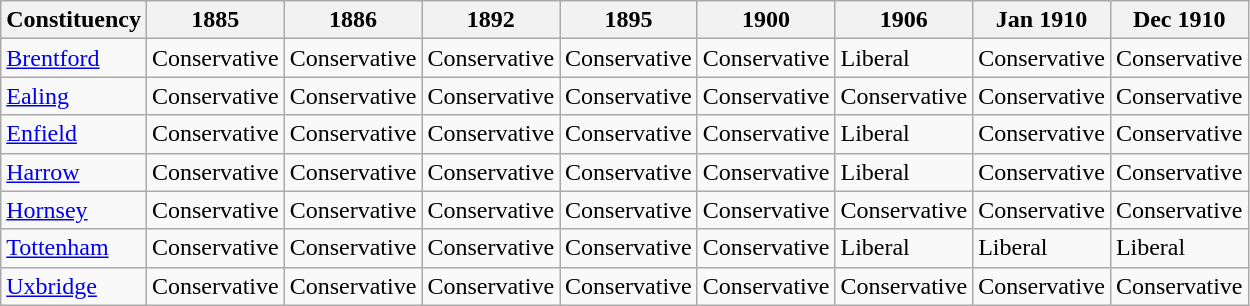<table class="wikitable sortable">
<tr>
<th>Constituency</th>
<th>1885</th>
<th>1886</th>
<th>1892</th>
<th>1895</th>
<th>1900</th>
<th>1906</th>
<th>Jan 1910</th>
<th>Dec 1910</th>
</tr>
<tr>
<td><a href='#'>Brentford</a></td>
<td bgcolor=>Conservative</td>
<td bgcolor=>Conservative</td>
<td bgcolor=>Conservative</td>
<td bgcolor=>Conservative</td>
<td bgcolor=>Conservative</td>
<td bgcolor=>Liberal</td>
<td bgcolor=>Conservative</td>
<td bgcolor=>Conservative</td>
</tr>
<tr>
<td><a href='#'>Ealing</a></td>
<td bgcolor=>Conservative</td>
<td bgcolor=>Conservative</td>
<td bgcolor=>Conservative</td>
<td bgcolor=>Conservative</td>
<td bgcolor=>Conservative</td>
<td bgcolor=>Conservative</td>
<td bgcolor=>Conservative</td>
<td bgcolor=>Conservative</td>
</tr>
<tr>
<td><a href='#'>Enfield</a></td>
<td bgcolor=>Conservative</td>
<td bgcolor=>Conservative</td>
<td bgcolor=>Conservative</td>
<td bgcolor=>Conservative</td>
<td bgcolor=>Conservative</td>
<td bgcolor=>Liberal</td>
<td bgcolor=>Conservative</td>
<td bgcolor=>Conservative</td>
</tr>
<tr>
<td><a href='#'>Harrow</a></td>
<td bgcolor=>Conservative</td>
<td bgcolor=>Conservative</td>
<td bgcolor=>Conservative</td>
<td bgcolor=>Conservative</td>
<td bgcolor=>Conservative</td>
<td bgcolor=>Liberal</td>
<td bgcolor=>Conservative</td>
<td bgcolor=>Conservative</td>
</tr>
<tr>
<td><a href='#'>Hornsey</a></td>
<td bgcolor=>Conservative</td>
<td bgcolor=>Conservative</td>
<td bgcolor=>Conservative</td>
<td bgcolor=>Conservative</td>
<td bgcolor=>Conservative</td>
<td bgcolor=>Conservative</td>
<td bgcolor=>Conservative</td>
<td bgcolor=>Conservative</td>
</tr>
<tr>
<td><a href='#'>Tottenham</a></td>
<td bgcolor=>Conservative</td>
<td bgcolor=>Conservative</td>
<td bgcolor=>Conservative</td>
<td bgcolor=>Conservative</td>
<td bgcolor=>Conservative</td>
<td bgcolor=>Liberal</td>
<td bgcolor=>Liberal</td>
<td bgcolor=>Liberal</td>
</tr>
<tr>
<td><a href='#'>Uxbridge</a></td>
<td bgcolor=>Conservative</td>
<td bgcolor=>Conservative</td>
<td bgcolor=>Conservative</td>
<td bgcolor=>Conservative</td>
<td bgcolor=>Conservative</td>
<td bgcolor=>Conservative</td>
<td bgcolor=>Conservative</td>
<td bgcolor=>Conservative</td>
</tr>
</table>
